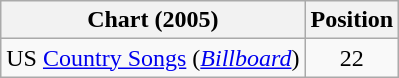<table class="wikitable sortable">
<tr>
<th scope="col">Chart (2005)</th>
<th scope="col">Position</th>
</tr>
<tr>
<td>US <a href='#'>Country Songs</a> (<em><a href='#'>Billboard</a></em>)</td>
<td align="center">22</td>
</tr>
</table>
